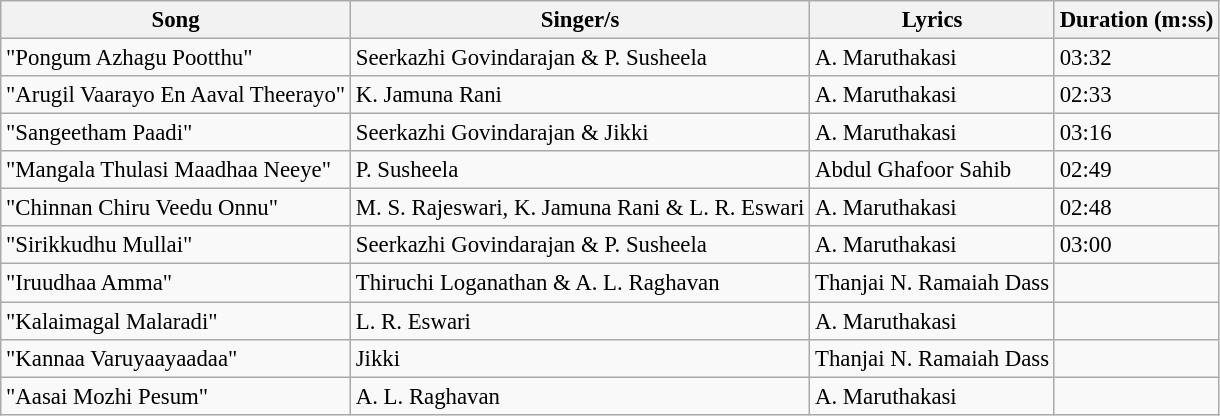<table class="wikitable" style="font-size:95%;">
<tr>
<th>Song</th>
<th>Singer/s</th>
<th>Lyrics</th>
<th>Duration (m:ss)</th>
</tr>
<tr>
<td>"Pongum Azhagu Pootthu"</td>
<td>Seerkazhi Govindarajan & P. Susheela</td>
<td>A. Maruthakasi</td>
<td>03:32</td>
</tr>
<tr>
<td>"Arugil Vaarayo En Aaval Theerayo"</td>
<td>K. Jamuna Rani</td>
<td>A. Maruthakasi</td>
<td>02:33</td>
</tr>
<tr>
<td>"Sangeetham Paadi"</td>
<td>Seerkazhi Govindarajan & Jikki</td>
<td>A. Maruthakasi</td>
<td>03:16</td>
</tr>
<tr>
<td>"Mangala Thulasi Maadhaa Neeye"</td>
<td>P. Susheela</td>
<td>Abdul Ghafoor Sahib</td>
<td>02:49</td>
</tr>
<tr>
<td>"Chinnan Chiru Veedu Onnu"</td>
<td>M. S. Rajeswari, K. Jamuna Rani & L. R. Eswari</td>
<td>A. Maruthakasi</td>
<td>02:48</td>
</tr>
<tr>
<td>"Sirikkudhu Mullai"</td>
<td>Seerkazhi Govindarajan & P. Susheela</td>
<td>A. Maruthakasi</td>
<td>03:00</td>
</tr>
<tr>
<td>"Iruudhaa Amma"</td>
<td>Thiruchi Loganathan & A. L. Raghavan</td>
<td>Thanjai N. Ramaiah Dass</td>
<td></td>
</tr>
<tr>
<td>"Kalaimagal Malaradi"</td>
<td>L. R. Eswari</td>
<td>A. Maruthakasi</td>
<td></td>
</tr>
<tr>
<td>"Kannaa Varuyaayaadaa"</td>
<td>Jikki</td>
<td>Thanjai N. Ramaiah Dass</td>
<td></td>
</tr>
<tr>
<td>"Aasai Mozhi Pesum"</td>
<td>A. L. Raghavan</td>
<td>A. Maruthakasi</td>
<td></td>
</tr>
</table>
